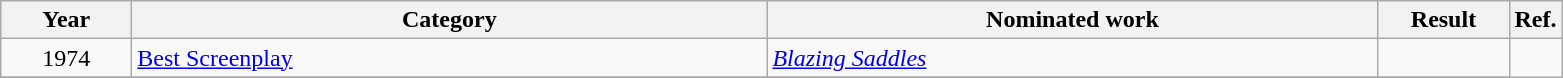<table class=wikitable>
<tr>
<th scope="col" style="width:5em;">Year</th>
<th scope="col" style="width:26em;">Category</th>
<th scope="col" style="width:25em;">Nominated work</th>
<th scope="col" style="width:5em;">Result</th>
<th>Ref.</th>
</tr>
<tr>
<td style="text-align:center;">1974</td>
<td><a href='#'>Best Screenplay</a></td>
<td><em><a href='#'>Blazing Saddles</a></em></td>
<td></td>
</tr>
<tr>
</tr>
</table>
